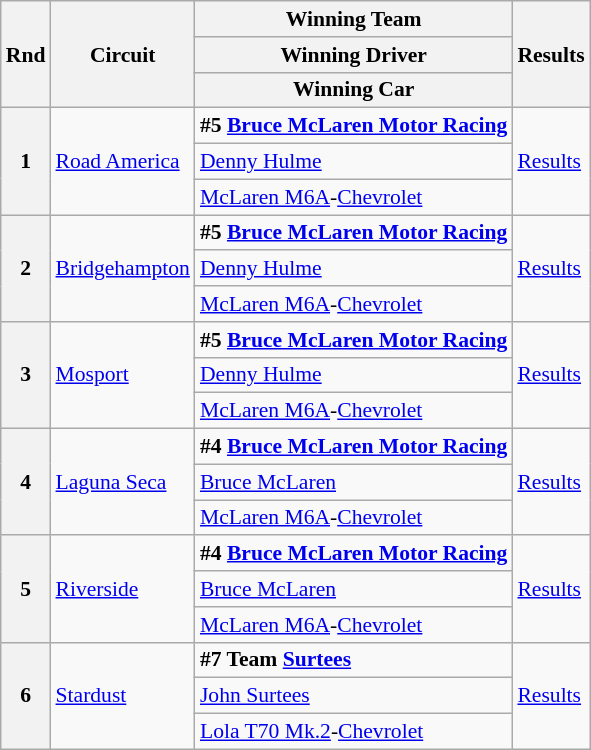<table class="wikitable" style="font-size: 90%;">
<tr>
<th rowspan="3">Rnd</th>
<th rowspan="3">Circuit</th>
<th>Winning Team</th>
<th rowspan="3">Results</th>
</tr>
<tr>
<th>Winning Driver</th>
</tr>
<tr>
<th>Winning Car</th>
</tr>
<tr>
<th rowspan="3">1</th>
<td rowspan="3"><a href='#'>Road America</a></td>
<td><strong> #5 <a href='#'>Bruce McLaren Motor Racing</a></strong></td>
<td rowspan="3"><a href='#'>Results</a></td>
</tr>
<tr>
<td> <a href='#'>Denny Hulme</a></td>
</tr>
<tr>
<td><a href='#'>McLaren M6A</a>-<a href='#'>Chevrolet</a></td>
</tr>
<tr>
<th rowspan="3">2</th>
<td rowspan="3"><a href='#'>Bridgehampton</a></td>
<td><strong> #5 <a href='#'>Bruce McLaren Motor Racing</a></strong></td>
<td rowspan="3"><a href='#'>Results</a></td>
</tr>
<tr>
<td> <a href='#'>Denny Hulme</a></td>
</tr>
<tr>
<td><a href='#'>McLaren M6A</a>-<a href='#'>Chevrolet</a></td>
</tr>
<tr>
<th rowspan="3">3</th>
<td rowspan="3"><a href='#'>Mosport</a></td>
<td><strong> #5 <a href='#'>Bruce McLaren Motor Racing</a></strong></td>
<td rowspan="3"><a href='#'>Results</a></td>
</tr>
<tr>
<td> <a href='#'>Denny Hulme</a></td>
</tr>
<tr>
<td><a href='#'>McLaren M6A</a>-<a href='#'>Chevrolet</a></td>
</tr>
<tr>
<th rowspan="3">4</th>
<td rowspan="3"><a href='#'>Laguna Seca</a></td>
<td><strong> #4 <a href='#'>Bruce McLaren Motor Racing</a></strong></td>
<td rowspan="3"><a href='#'>Results</a></td>
</tr>
<tr>
<td> <a href='#'>Bruce McLaren</a></td>
</tr>
<tr>
<td><a href='#'>McLaren M6A</a>-<a href='#'>Chevrolet</a></td>
</tr>
<tr>
<th rowspan="3">5</th>
<td rowspan="3"><a href='#'>Riverside</a></td>
<td><strong> #4 <a href='#'>Bruce McLaren Motor Racing</a></strong></td>
<td rowspan="3"><a href='#'>Results</a></td>
</tr>
<tr>
<td> <a href='#'>Bruce McLaren</a></td>
</tr>
<tr>
<td><a href='#'>McLaren M6A</a>-<a href='#'>Chevrolet</a></td>
</tr>
<tr>
<th rowspan="3">6</th>
<td rowspan="3"><a href='#'>Stardust</a></td>
<td><strong> #7 Team <a href='#'>Surtees</a></strong></td>
<td rowspan="3"><a href='#'>Results</a></td>
</tr>
<tr>
<td> <a href='#'>John Surtees</a></td>
</tr>
<tr>
<td><a href='#'>Lola T70 Mk.2</a>-<a href='#'>Chevrolet</a></td>
</tr>
</table>
